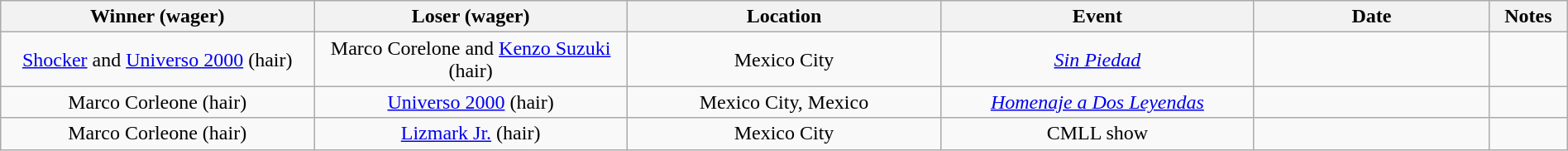<table class="wikitable sortable" width=100%  style="text-align: center">
<tr>
<th width=20% scope="col">Winner (wager)</th>
<th width=20% scope="col">Loser (wager)</th>
<th width=20% scope="col">Location</th>
<th width=20% scope="col">Event</th>
<th width=15% scope="col">Date</th>
<th class="unsortable" width=5% scope="col">Notes</th>
</tr>
<tr>
<td><a href='#'>Shocker</a> and <a href='#'>Universo 2000</a> (hair)</td>
<td>Marco Corelone and <a href='#'>Kenzo Suzuki</a> (hair)</td>
<td>Mexico City</td>
<td><em><a href='#'>Sin Piedad</a></em></td>
<td></td>
<td></td>
</tr>
<tr>
<td>Marco Corleone (hair)</td>
<td><a href='#'>Universo 2000</a> (hair)</td>
<td>Mexico City, Mexico</td>
<td><em><a href='#'>Homenaje a Dos Leyendas</a></em></td>
<td></td>
<td> </td>
</tr>
<tr>
<td>Marco Corleone (hair)</td>
<td><a href='#'>Lizmark Jr.</a> (hair)</td>
<td>Mexico City</td>
<td>CMLL show</td>
<td></td>
<td> </td>
</tr>
</table>
